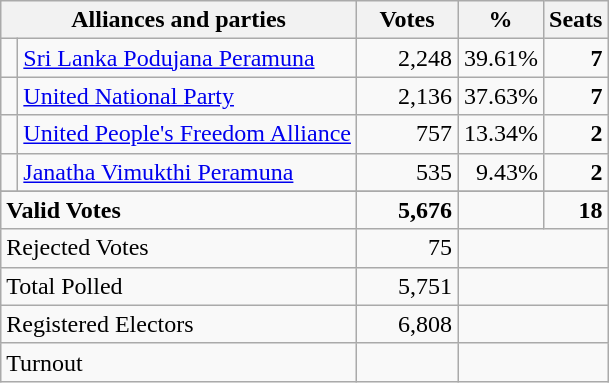<table class="wikitable" border="1" style="text-align:right;">
<tr>
<th valign=bottom align=left colspan=2>Alliances and parties</th>
<th valign=bottom align=center width="60">Votes</th>
<th valign=bottom align=center width="50">%</th>
<th valign=bottom align=center>Seats</th>
</tr>
<tr>
<td bgcolor=> </td>
<td align=left><a href='#'>Sri Lanka Podujana Peramuna</a></td>
<td>2,248</td>
<td>39.61%</td>
<td><strong>7</strong></td>
</tr>
<tr>
<td bgcolor=> </td>
<td align=left><a href='#'>United National Party</a></td>
<td>2,136</td>
<td>37.63%</td>
<td><strong>7</strong></td>
</tr>
<tr>
<td bgcolor=> </td>
<td align=left><a href='#'>United People's Freedom Alliance</a></td>
<td>757</td>
<td>13.34%</td>
<td><strong>2</strong></td>
</tr>
<tr>
<td bgcolor=> </td>
<td align=left><a href='#'>Janatha Vimukthi Peramuna</a></td>
<td>535</td>
<td>9.43%</td>
<td><strong>2</strong></td>
</tr>
<tr>
</tr>
<tr>
<td colspan=2 align=left><strong>Valid Votes</strong></td>
<td><strong>5,676</strong></td>
<td></td>
<td><strong>18</strong></td>
</tr>
<tr>
<td colspan=2 align=left>Rejected Votes</td>
<td>75</td>
<td colspan=2></td>
</tr>
<tr>
<td colspan=2 align=left>Total Polled</td>
<td>5,751</td>
<td colspan=2></td>
</tr>
<tr>
<td colspan=2 align=left>Registered Electors</td>
<td>6,808</td>
<td colspan=2></td>
</tr>
<tr>
<td colspan=2 align=left>Turnout</td>
<td></td>
<td colspan=2></td>
</tr>
</table>
